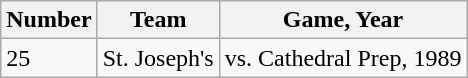<table class="wikitable">
<tr>
<th>Number</th>
<th>Team</th>
<th>Game, Year</th>
</tr>
<tr>
<td>25</td>
<td>St. Joseph's</td>
<td>vs. Cathedral Prep, 1989</td>
</tr>
</table>
